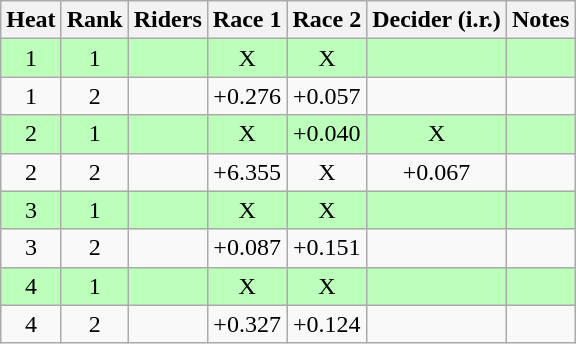<table class="wikitable sortable" style="text-align:center">
<tr>
<th>Heat</th>
<th>Rank</th>
<th>Riders</th>
<th>Race 1</th>
<th>Race 2</th>
<th>Decider (i.r.)</th>
<th>Notes</th>
</tr>
<tr bgcolor=bbffbb>
<td>1</td>
<td>1</td>
<td align=left></td>
<td>X</td>
<td>X</td>
<td></td>
<td></td>
</tr>
<tr>
<td>1</td>
<td>2</td>
<td align=left></td>
<td>+0.276</td>
<td>+0.057</td>
<td></td>
<td></td>
</tr>
<tr bgcolor=bbffbb>
<td>2</td>
<td>1</td>
<td align=left></td>
<td>X</td>
<td>+0.040</td>
<td>X</td>
<td></td>
</tr>
<tr>
<td>2</td>
<td>2</td>
<td align=left></td>
<td>+6.355</td>
<td>X</td>
<td>+0.067</td>
<td></td>
</tr>
<tr bgcolor=bbffbb>
<td>3</td>
<td>1</td>
<td align=left></td>
<td>X</td>
<td>X</td>
<td></td>
<td></td>
</tr>
<tr>
<td>3</td>
<td>2</td>
<td align=left></td>
<td>+0.087</td>
<td>+0.151</td>
<td></td>
<td></td>
</tr>
<tr bgcolor=bbffbb>
<td>4</td>
<td>1</td>
<td align=left></td>
<td>X</td>
<td>X</td>
<td></td>
<td></td>
</tr>
<tr>
<td>4</td>
<td>2</td>
<td align=left></td>
<td>+0.327</td>
<td>+0.124</td>
<td></td>
<td></td>
</tr>
</table>
